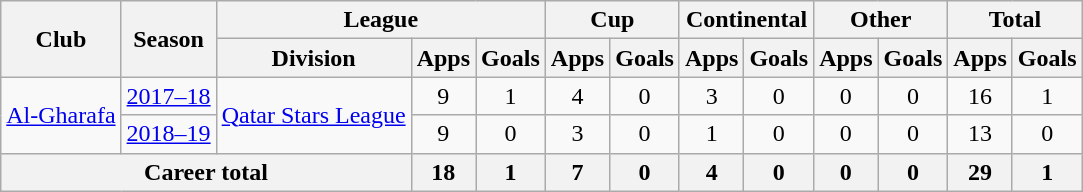<table class="wikitable" style="text-align: center">
<tr>
<th rowspan="2">Club</th>
<th rowspan="2">Season</th>
<th colspan="3">League</th>
<th colspan="2">Cup</th>
<th colspan="2">Continental</th>
<th colspan="2">Other</th>
<th colspan="2">Total</th>
</tr>
<tr>
<th>Division</th>
<th>Apps</th>
<th>Goals</th>
<th>Apps</th>
<th>Goals</th>
<th>Apps</th>
<th>Goals</th>
<th>Apps</th>
<th>Goals</th>
<th>Apps</th>
<th>Goals</th>
</tr>
<tr>
<td rowspan="2"><a href='#'>Al-Gharafa</a></td>
<td><a href='#'>2017–18</a></td>
<td rowspan="2"><a href='#'>Qatar Stars League</a></td>
<td>9</td>
<td>1</td>
<td>4</td>
<td>0</td>
<td>3</td>
<td>0</td>
<td>0</td>
<td>0</td>
<td>16</td>
<td>1</td>
</tr>
<tr>
<td><a href='#'>2018–19</a></td>
<td>9</td>
<td>0</td>
<td>3</td>
<td>0</td>
<td>1</td>
<td>0</td>
<td>0</td>
<td>0</td>
<td>13</td>
<td>0</td>
</tr>
<tr>
<th colspan=3>Career total</th>
<th>18</th>
<th>1</th>
<th>7</th>
<th>0</th>
<th>4</th>
<th>0</th>
<th>0</th>
<th>0</th>
<th>29</th>
<th>1</th>
</tr>
</table>
